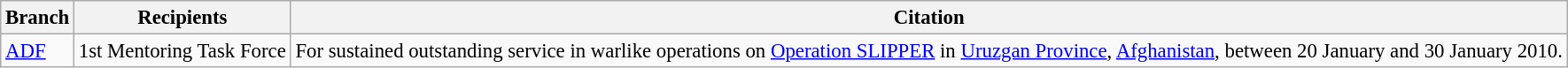<table class="wikitable" style="font-size:95%;">
<tr>
<th>Branch</th>
<th>Recipients</th>
<th>Citation</th>
</tr>
<tr>
<td><a href='#'>ADF</a></td>
<td>1st Mentoring Task Force</td>
<td>For sustained outstanding service in warlike operations on <a href='#'>Operation SLIPPER</a> in <a href='#'>Uruzgan Province</a>, <a href='#'>Afghanistan</a>, between 20 January and 30 January 2010.</td>
</tr>
</table>
